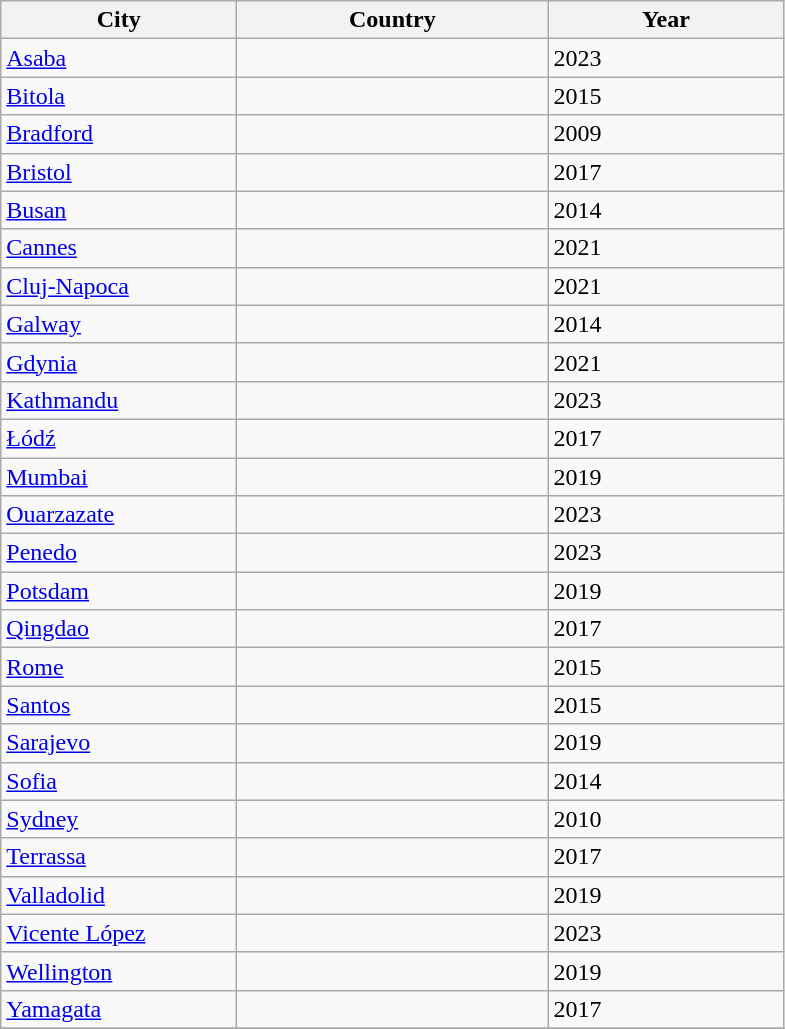<table class="wikitable sortable">
<tr>
<th width="150">City</th>
<th width="200">Country</th>
<th width="150">Year</th>
</tr>
<tr>
<td><a href='#'>Asaba</a></td>
<td></td>
<td>2023</td>
</tr>
<tr>
<td><a href='#'>Bitola</a></td>
<td></td>
<td>2015</td>
</tr>
<tr>
<td><a href='#'>Bradford</a></td>
<td></td>
<td>2009</td>
</tr>
<tr>
<td><a href='#'>Bristol</a></td>
<td></td>
<td>2017</td>
</tr>
<tr>
<td><a href='#'>Busan</a></td>
<td></td>
<td>2014</td>
</tr>
<tr>
<td><a href='#'>Cannes</a></td>
<td></td>
<td>2021</td>
</tr>
<tr>
<td><a href='#'>Cluj-Napoca</a></td>
<td></td>
<td>2021</td>
</tr>
<tr>
<td><a href='#'>Galway</a></td>
<td></td>
<td>2014</td>
</tr>
<tr>
<td><a href='#'>Gdynia</a></td>
<td></td>
<td>2021</td>
</tr>
<tr>
<td><a href='#'>Kathmandu</a></td>
<td></td>
<td>2023</td>
</tr>
<tr>
<td><a href='#'>Łódź</a></td>
<td></td>
<td>2017</td>
</tr>
<tr>
<td><a href='#'>Mumbai</a></td>
<td></td>
<td>2019</td>
</tr>
<tr>
<td><a href='#'>Ouarzazate</a></td>
<td></td>
<td>2023</td>
</tr>
<tr>
<td><a href='#'>Penedo</a></td>
<td></td>
<td>2023</td>
</tr>
<tr>
<td><a href='#'>Potsdam</a></td>
<td></td>
<td>2019</td>
</tr>
<tr>
<td><a href='#'>Qingdao</a></td>
<td></td>
<td>2017</td>
</tr>
<tr>
<td><a href='#'>Rome</a></td>
<td></td>
<td>2015</td>
</tr>
<tr>
<td><a href='#'>Santos</a></td>
<td></td>
<td>2015</td>
</tr>
<tr>
<td><a href='#'>Sarajevo</a></td>
<td></td>
<td>2019</td>
</tr>
<tr>
<td><a href='#'>Sofia</a></td>
<td></td>
<td>2014</td>
</tr>
<tr>
<td><a href='#'>Sydney</a></td>
<td></td>
<td>2010</td>
</tr>
<tr>
<td><a href='#'>Terrassa</a></td>
<td></td>
<td>2017</td>
</tr>
<tr>
<td><a href='#'>Valladolid</a></td>
<td></td>
<td>2019</td>
</tr>
<tr>
<td><a href='#'>Vicente López</a></td>
<td></td>
<td>2023</td>
</tr>
<tr>
<td><a href='#'>Wellington</a></td>
<td></td>
<td>2019</td>
</tr>
<tr>
<td><a href='#'>Yamagata</a></td>
<td></td>
<td>2017</td>
</tr>
<tr>
</tr>
</table>
